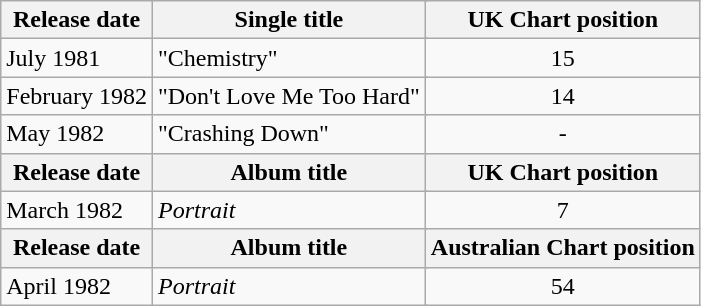<table class="wikitable">
<tr>
<th>Release date</th>
<th colspan="135">Single title</th>
<th>UK Chart position</th>
</tr>
<tr>
<td>July 1981</td>
<td colspan="135">"Chemistry"</td>
<td align="center">15</td>
</tr>
<tr>
<td>February 1982</td>
<td colspan="135">"Don't Love Me Too Hard"</td>
<td align="center">14</td>
</tr>
<tr>
<td>May 1982</td>
<td colspan="135">"Crashing Down"</td>
<td align="center">-</td>
</tr>
<tr>
<th>Release date</th>
<th colspan="135">Album title</th>
<th>UK Chart position</th>
</tr>
<tr>
<td>March 1982</td>
<td colspan="135"><em>Portrait</em></td>
<td align="center">7</td>
</tr>
<tr>
<th>Release date</th>
<th colspan="135">Album title</th>
<th>Australian Chart position</th>
</tr>
<tr>
<td>April 1982</td>
<td colspan="135"><em>Portrait</em></td>
<td align="center">54</td>
</tr>
</table>
